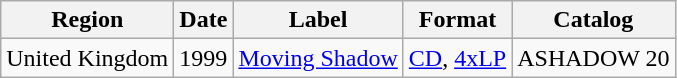<table class="wikitable">
<tr>
<th>Region</th>
<th>Date</th>
<th>Label</th>
<th>Format</th>
<th>Catalog</th>
</tr>
<tr>
<td>United Kingdom</td>
<td>1999</td>
<td><a href='#'>Moving Shadow</a></td>
<td><a href='#'>CD</a>, <a href='#'>4xLP</a></td>
<td>ASHADOW 20</td>
</tr>
</table>
